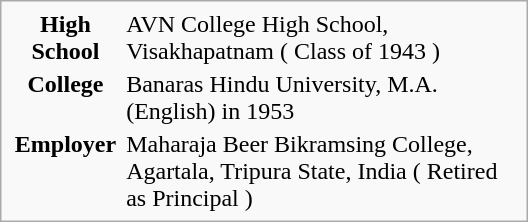<table class="infobox" style="width:22em">
<tr>
<th>High School</th>
<td>AVN College High School, Visakhapatnam ( Class of 1943 )</td>
</tr>
<tr>
<th>College</th>
<td>Banaras Hindu University, M.A.(English) in 1953</td>
</tr>
<tr>
<th>Employer</th>
<td>Maharaja Beer Bikramsing College, Agartala, Tripura State, India ( Retired as Principal )</td>
</tr>
</table>
